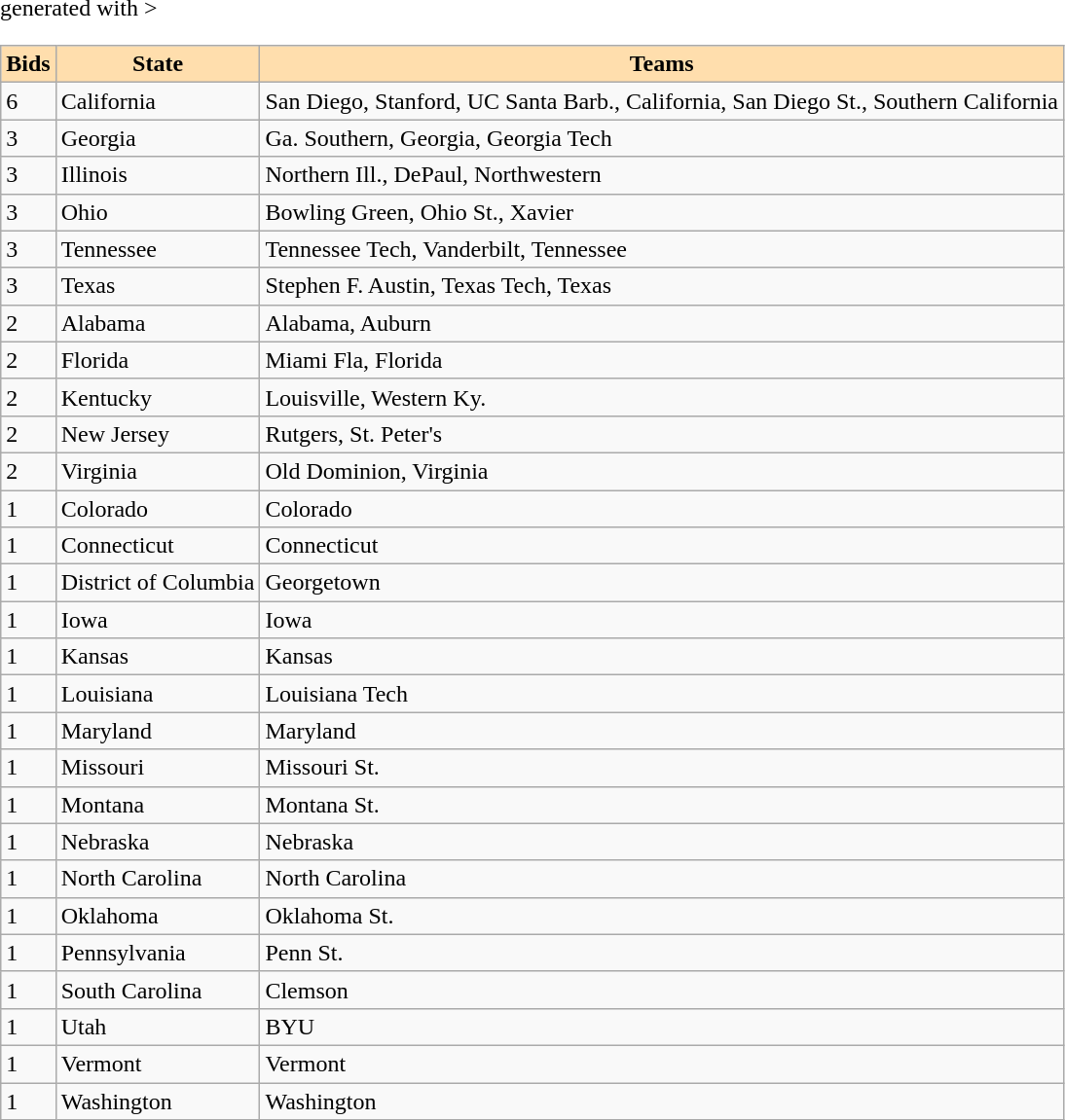<table class="wikitable sortable" <hiddentext>generated with   >
<tr>
<th style="background-color:#FFDEAD;">Bids</th>
<th style="background-color:#FFDEAD;">State</th>
<th style="background-color:#FFDEAD;">Teams</th>
</tr>
<tr valign="bottom">
<td height="14">6</td>
<td>California</td>
<td>San  Diego, Stanford, UC Santa Barb., California, San Diego St., Southern  California</td>
</tr>
<tr valign="bottom">
<td height="14">3</td>
<td>Georgia</td>
<td>Ga.  Southern, Georgia, Georgia Tech</td>
</tr>
<tr valign="bottom">
<td height="14">3</td>
<td>Illinois</td>
<td>Northern Ill., DePaul, Northwestern</td>
</tr>
<tr valign="bottom">
<td height="14">3</td>
<td>Ohio</td>
<td>Bowling Green, Ohio St., Xavier</td>
</tr>
<tr valign="bottom">
<td height="14">3</td>
<td>Tennessee</td>
<td>Tennessee Tech, Vanderbilt, Tennessee</td>
</tr>
<tr valign="bottom">
<td height="14">3</td>
<td>Texas</td>
<td>Stephen F. Austin, Texas Tech, Texas</td>
</tr>
<tr valign="bottom">
<td height="14">2</td>
<td>Alabama</td>
<td>Alabama, Auburn</td>
</tr>
<tr valign="bottom">
<td height="14">2</td>
<td>Florida</td>
<td>Miami Fla, Florida</td>
</tr>
<tr valign="bottom">
<td height="14">2</td>
<td>Kentucky</td>
<td>Louisville, Western Ky.</td>
</tr>
<tr valign="bottom">
<td height="14">2</td>
<td>New Jersey</td>
<td>Rutgers, St. Peter's</td>
</tr>
<tr valign="bottom">
<td height="14">2</td>
<td>Virginia</td>
<td>Old  Dominion, Virginia</td>
</tr>
<tr valign="bottom">
<td height="14">1</td>
<td>Colorado</td>
<td>Colorado</td>
</tr>
<tr valign="bottom">
<td height="14">1</td>
<td>Connecticut</td>
<td>Connecticut</td>
</tr>
<tr valign="bottom">
<td height="14">1</td>
<td>District of Columbia</td>
<td>Georgetown</td>
</tr>
<tr valign="bottom">
<td height="14">1</td>
<td>Iowa</td>
<td>Iowa</td>
</tr>
<tr valign="bottom">
<td height="14">1</td>
<td>Kansas</td>
<td>Kansas</td>
</tr>
<tr valign="bottom">
<td height="14">1</td>
<td>Louisiana</td>
<td>Louisiana Tech</td>
</tr>
<tr valign="bottom">
<td height="14">1</td>
<td>Maryland</td>
<td>Maryland</td>
</tr>
<tr valign="bottom">
<td height="14">1</td>
<td>Missouri</td>
<td>Missouri St.</td>
</tr>
<tr valign="bottom">
<td height="14">1</td>
<td>Montana</td>
<td>Montana St.</td>
</tr>
<tr valign="bottom">
<td height="14">1</td>
<td>Nebraska</td>
<td>Nebraska</td>
</tr>
<tr valign="bottom">
<td height="14">1</td>
<td>North Carolina</td>
<td>North Carolina</td>
</tr>
<tr valign="bottom">
<td height="14">1</td>
<td>Oklahoma</td>
<td>Oklahoma St.</td>
</tr>
<tr valign="bottom">
<td height="14">1</td>
<td>Pennsylvania</td>
<td>Penn St.</td>
</tr>
<tr valign="bottom">
<td height="14">1</td>
<td>South Carolina</td>
<td>Clemson</td>
</tr>
<tr valign="bottom">
<td height="14">1</td>
<td>Utah</td>
<td>BYU</td>
</tr>
<tr valign="bottom">
<td height="14">1</td>
<td>Vermont</td>
<td>Vermont</td>
</tr>
<tr valign="bottom">
<td height="14">1</td>
<td>Washington</td>
<td>Washington</td>
</tr>
</table>
